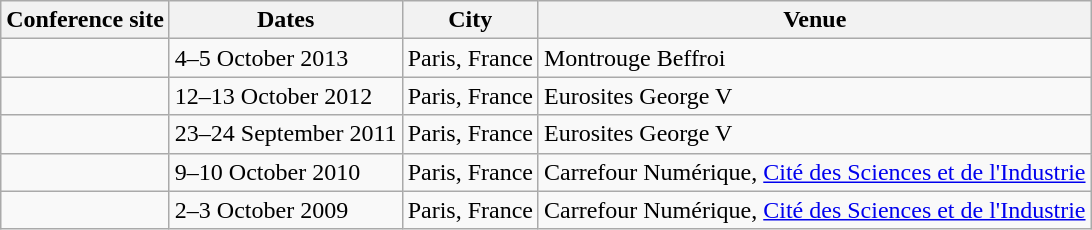<table class="wikitable">
<tr>
<th>Conference site</th>
<th>Dates</th>
<th>City</th>
<th>Venue</th>
</tr>
<tr>
<td></td>
<td>4–5 October 2013</td>
<td>Paris, France</td>
<td>Montrouge Beffroi</td>
</tr>
<tr>
<td></td>
<td>12–13 October 2012</td>
<td>Paris, France</td>
<td>Eurosites George V</td>
</tr>
<tr>
<td></td>
<td>23–24 September 2011</td>
<td>Paris, France</td>
<td>Eurosites George V</td>
</tr>
<tr>
<td></td>
<td>9–10 October 2010</td>
<td>Paris, France</td>
<td>Carrefour Numérique, <a href='#'>Cité des Sciences et de l'Industrie</a></td>
</tr>
<tr>
<td></td>
<td>2–3 October 2009</td>
<td>Paris, France</td>
<td>Carrefour Numérique, <a href='#'>Cité des Sciences et de l'Industrie</a></td>
</tr>
</table>
